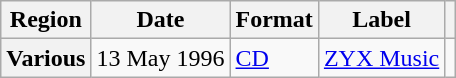<table class="wikitable plainrowheaders">
<tr>
<th scope="col">Region</th>
<th scope="col">Date</th>
<th scope="col">Format</th>
<th scope="col">Label</th>
<th scope="col"></th>
</tr>
<tr>
<th scope="row">Various</th>
<td rowspan="1">13 May 1996</td>
<td rowspan="1"><a href='#'>CD</a></td>
<td rowspan="1"><a href='#'>ZYX Music</a></td>
<td align="center"></td>
</tr>
</table>
